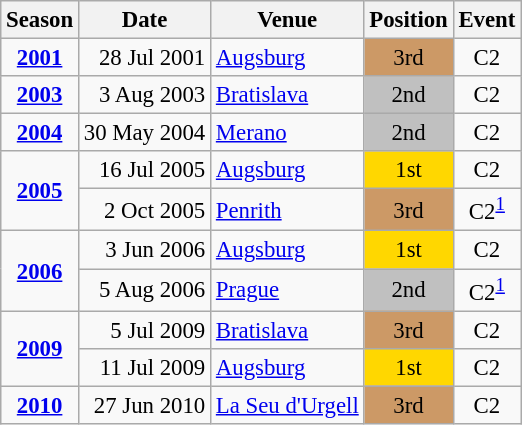<table class="wikitable" style="text-align:center; font-size:95%;">
<tr>
<th>Season</th>
<th>Date</th>
<th>Venue</th>
<th>Position</th>
<th>Event</th>
</tr>
<tr>
<td><strong><a href='#'>2001</a></strong></td>
<td align=right>28 Jul 2001</td>
<td align=left><a href='#'>Augsburg</a></td>
<td bgcolor=cc9966>3rd</td>
<td>C2</td>
</tr>
<tr>
<td><strong><a href='#'>2003</a></strong></td>
<td align=right>3 Aug 2003</td>
<td align=left><a href='#'>Bratislava</a></td>
<td bgcolor=silver>2nd</td>
<td>C2</td>
</tr>
<tr>
<td><strong><a href='#'>2004</a></strong></td>
<td align=right>30 May 2004</td>
<td align=left><a href='#'>Merano</a></td>
<td bgcolor=silver>2nd</td>
<td>C2</td>
</tr>
<tr>
<td rowspan=2><strong><a href='#'>2005</a></strong></td>
<td align=right>16 Jul 2005</td>
<td align=left><a href='#'>Augsburg</a></td>
<td bgcolor=gold>1st</td>
<td>C2</td>
</tr>
<tr>
<td align=right>2 Oct 2005</td>
<td align=left><a href='#'>Penrith</a></td>
<td bgcolor=cc9966>3rd</td>
<td>C2<sup><a href='#'>1</a></sup></td>
</tr>
<tr>
<td rowspan=2><strong><a href='#'>2006</a></strong></td>
<td align=right>3 Jun 2006</td>
<td align=left><a href='#'>Augsburg</a></td>
<td bgcolor=gold>1st</td>
<td>C2</td>
</tr>
<tr>
<td align=right>5 Aug 2006</td>
<td align=left><a href='#'>Prague</a></td>
<td bgcolor=silver>2nd</td>
<td>C2<sup><a href='#'>1</a></sup></td>
</tr>
<tr>
<td rowspan=2><strong><a href='#'>2009</a></strong></td>
<td align=right>5 Jul 2009</td>
<td align=left><a href='#'>Bratislava</a></td>
<td bgcolor=cc9966>3rd</td>
<td>C2</td>
</tr>
<tr>
<td align=right>11 Jul 2009</td>
<td align=left><a href='#'>Augsburg</a></td>
<td bgcolor=gold>1st</td>
<td>C2</td>
</tr>
<tr>
<td><strong><a href='#'>2010</a></strong></td>
<td align=right>27 Jun 2010</td>
<td align=left><a href='#'>La Seu d'Urgell</a></td>
<td bgcolor=cc9966>3rd</td>
<td>C2</td>
</tr>
</table>
